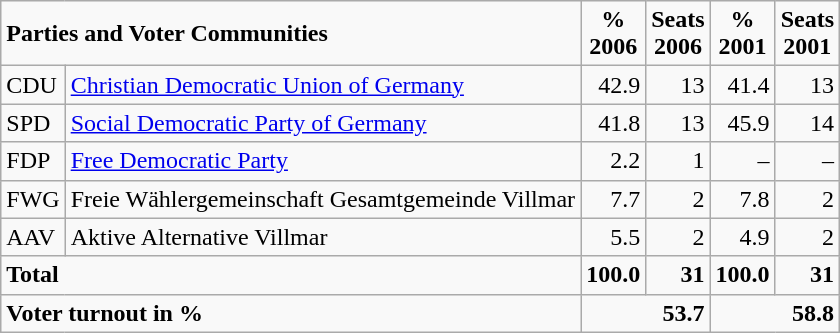<table class="wikitable">
<tr --  class="hintergrundfarbe5">
<td colspan="2"><strong>Parties and Voter Communities</strong></td>
<td align="center"><strong>%<br>2006</strong></td>
<td align="center"><strong>Seats<br>2006</strong></td>
<td align="center"><strong>%<br>2001</strong></td>
<td align="center"><strong>Seats<br>2001</strong></td>
</tr>
<tr --->
<td>CDU</td>
<td><a href='#'>Christian Democratic Union of Germany</a></td>
<td align="right">42.9</td>
<td align="right">13</td>
<td align="right">41.4</td>
<td align="right">13</td>
</tr>
<tr --->
<td>SPD</td>
<td><a href='#'>Social Democratic Party of Germany</a></td>
<td align="right">41.8</td>
<td align="right">13</td>
<td align="right">45.9</td>
<td align="right">14</td>
</tr>
<tr --->
<td>FDP</td>
<td><a href='#'>Free Democratic Party</a></td>
<td align="right">2.2</td>
<td align="right">1</td>
<td align="right">–</td>
<td align="right">–</td>
</tr>
<tr --->
<td>FWG</td>
<td>Freie Wählergemeinschaft Gesamtgemeinde Villmar</td>
<td align="right">7.7</td>
<td align="right">2</td>
<td align="right">7.8</td>
<td align="right">2</td>
</tr>
<tr --->
<td>AAV</td>
<td>Aktive Alternative Villmar</td>
<td align="right">5.5</td>
<td align="right">2</td>
<td align="right">4.9</td>
<td align="right">2</td>
</tr>
<tr -- class="hintergrundfarbe5">
<td colspan="2"><strong>Total</strong></td>
<td align="right"><strong>100.0</strong></td>
<td align="right"><strong>31</strong></td>
<td align="right"><strong>100.0</strong></td>
<td align="right"><strong>31</strong></td>
</tr>
<tr -- class="hintergrundfarbe5">
<td colspan="2"><strong>Voter turnout in %</strong></td>
<td colspan="2" align="right"><strong>53.7</strong></td>
<td colspan="2" align="right"><strong>58.8</strong></td>
</tr>
</table>
